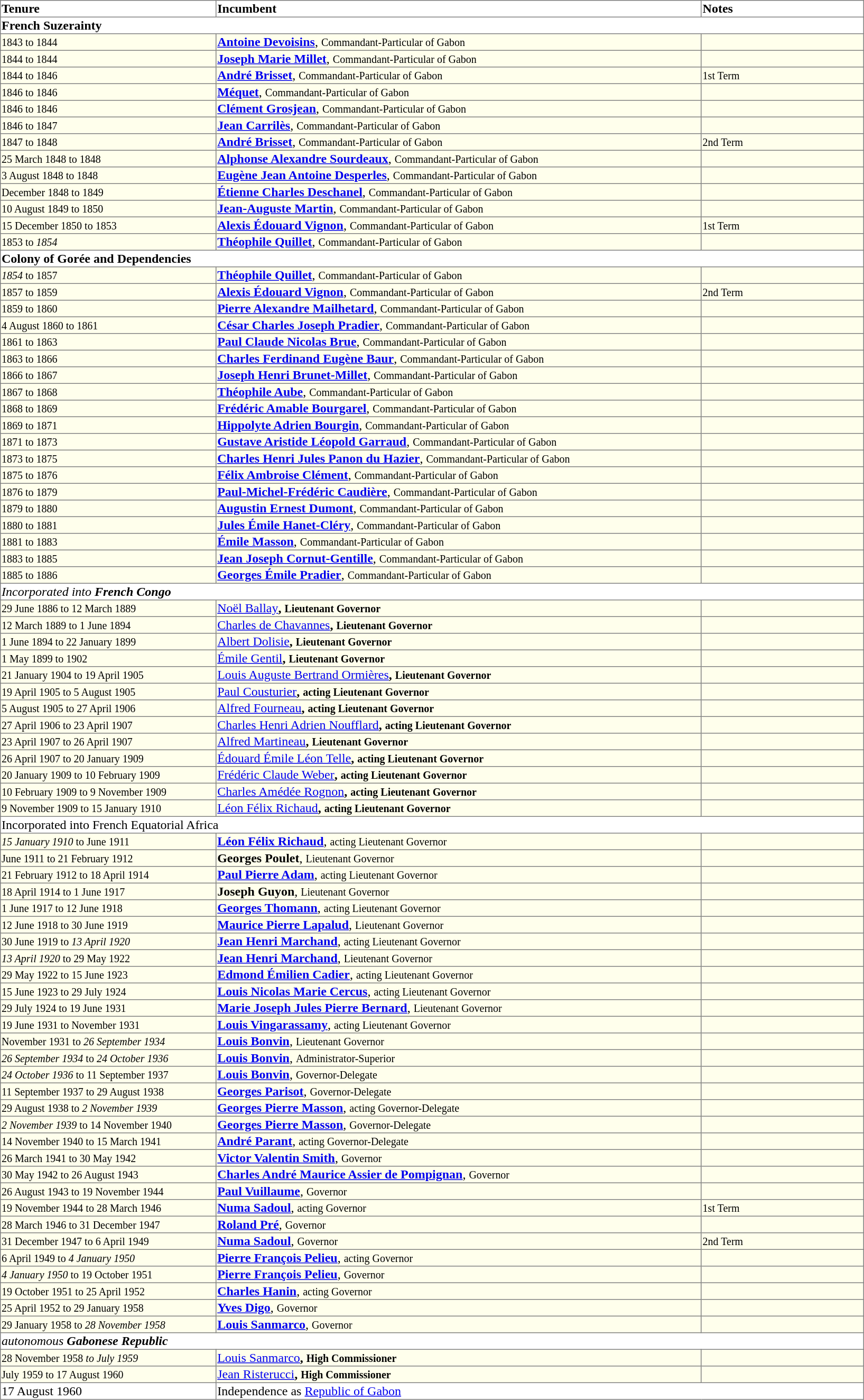<table border=1 style="border-collapse: collapse">
<tr align=left>
<th width="20%">Tenure</th>
<th width="45%">Incumbent</th>
<th width="15%">Notes</th>
</tr>
<tr valign=top>
<td colspan="3"><strong>French Suzerainty</strong></td>
</tr>
<tr valign=top bgcolor="#ffffec">
<td><small>1843 to 1844</small></td>
<td><strong><a href='#'>Antoine Devoisins</a></strong>, <small>Commandant-Particular of Gabon</small></td>
<td></td>
</tr>
<tr valign=top bgcolor="#ffffec">
<td><small> 1844 to 1844</small></td>
<td><strong><a href='#'>Joseph Marie Millet</a></strong>, <small>Commandant-Particular of Gabon</small></td>
<td></td>
</tr>
<tr valign=top bgcolor="#ffffec">
<td><small> 1844 to 1846</small></td>
<td><strong><a href='#'>André Brisset</a></strong>, <small>Commandant-Particular of Gabon</small></td>
<td><small>1st Term</small></td>
</tr>
<tr valign=top bgcolor="#ffffec">
<td><small> 1846 to 1846</small></td>
<td><strong><a href='#'>Méquet</a></strong>, <small>Commandant-Particular of Gabon</small></td>
<td></td>
</tr>
<tr valign=top bgcolor="#ffffec">
<td><small> 1846 to 1846</small></td>
<td><strong><a href='#'>Clément Grosjean</a></strong>, <small>Commandant-Particular of Gabon</small></td>
<td></td>
</tr>
<tr valign=top bgcolor="#ffffec">
<td><small> 1846 to 1847</small></td>
<td><strong><a href='#'>Jean Carrilès</a></strong>, <small>Commandant-Particular of Gabon</small></td>
<td></td>
</tr>
<tr valign=top bgcolor="#ffffec">
<td><small> 1847 to 1848</small></td>
<td><strong><a href='#'>André Brisset</a></strong>, <small>Commandant-Particular of Gabon</small></td>
<td><small>2nd Term</small></td>
</tr>
<tr valign=top bgcolor="#ffffec">
<td><small> 25 March 1848 to 1848</small></td>
<td><strong><a href='#'>Alphonse Alexandre Sourdeaux</a></strong>, <small>Commandant-Particular of Gabon</small></td>
<td></td>
</tr>
<tr valign=top bgcolor="#ffffec">
<td><small> 3 August 1848 to 1848</small></td>
<td><strong><a href='#'>Eugène Jean Antoine Desperles</a></strong>, <small>Commandant-Particular of Gabon</small></td>
<td></td>
</tr>
<tr valign=top bgcolor="#ffffec">
<td><small>December 1848 to 1849</small></td>
<td><strong><a href='#'>Étienne Charles Deschanel</a></strong>, <small>Commandant-Particular of Gabon</small></td>
<td></td>
</tr>
<tr valign=top bgcolor="#ffffec">
<td><small> 10 August 1849 to 1850</small></td>
<td><strong><a href='#'>Jean-Auguste Martin</a></strong>, <small>Commandant-Particular of Gabon</small></td>
<td></td>
</tr>
<tr valign=top bgcolor="#ffffec">
<td><small> 15 December 1850 to 1853</small></td>
<td><strong><a href='#'>Alexis Édouard Vignon</a></strong>, <small>Commandant-Particular of Gabon</small></td>
<td><small>1st Term</small></td>
</tr>
<tr valign=top bgcolor="#ffffec">
<td><small> 1853 to <em>1854</em></small></td>
<td><strong><a href='#'>Théophile Quillet</a></strong>, <small>Commandant-Particular of Gabon</small></td>
<td></td>
</tr>
<tr valign=top>
<td colspan="3"><strong>Colony of Gorée and Dependencies</strong></td>
</tr>
<tr valign=top bgcolor="#ffffec">
<td><small><em>1854</em> to 1857</small></td>
<td><strong><a href='#'>Théophile Quillet</a></strong>, <small>Commandant-Particular of Gabon</small></td>
<td></td>
</tr>
<tr valign=top bgcolor="#ffffec">
<td><small> 1857 to 1859</small></td>
<td><strong><a href='#'>Alexis Édouard Vignon</a></strong>, <small>Commandant-Particular of Gabon</small></td>
<td><small>2nd Term</small></td>
</tr>
<tr valign=top bgcolor="#ffffec">
<td><small> 1859 to 1860</small></td>
<td><strong><a href='#'>Pierre Alexandre Mailhetard</a></strong>, <small>Commandant-Particular of Gabon</small></td>
<td></td>
</tr>
<tr valign=top bgcolor="#ffffec">
<td><small> 4 August 1860 to 1861</small></td>
<td><strong><a href='#'>César Charles Joseph Pradier</a></strong>, <small>Commandant-Particular of Gabon</small></td>
<td></td>
</tr>
<tr valign=top bgcolor="#ffffec">
<td><small> 1861 to 1863</small></td>
<td><strong><a href='#'>Paul Claude Nicolas Brue</a></strong>, <small>Commandant-Particular of Gabon</small></td>
<td></td>
</tr>
<tr valign=top bgcolor="#ffffec">
<td><small> 1863 to 1866</small></td>
<td><strong><a href='#'>Charles Ferdinand Eugène Baur</a></strong>, <small>Commandant-Particular of Gabon</small></td>
<td></td>
</tr>
<tr valign=top bgcolor="#ffffec">
<td><small> 1866 to 1867</small></td>
<td><strong><a href='#'>Joseph Henri Brunet-Millet</a></strong>, <small>Commandant-Particular of Gabon</small></td>
<td></td>
</tr>
<tr valign=top bgcolor="#ffffec">
<td><small> 1867 to 1868</small></td>
<td><strong><a href='#'>Théophile Aube</a></strong>, <small>Commandant-Particular of Gabon</small></td>
<td></td>
</tr>
<tr valign=top bgcolor="#ffffec">
<td><small> 1868 to 1869</small></td>
<td><strong><a href='#'>Frédéric Amable Bourgarel</a></strong>, <small>Commandant-Particular of Gabon</small></td>
<td></td>
</tr>
<tr valign=top bgcolor="#ffffec">
<td><small> 1869 to 1871</small></td>
<td><strong><a href='#'>Hippolyte Adrien Bourgin</a></strong>, <small>Commandant-Particular of Gabon</small></td>
<td></td>
</tr>
<tr valign=top bgcolor="#ffffec">
<td><small> 1871 to 1873</small></td>
<td><strong><a href='#'>Gustave Aristide Léopold Garraud</a></strong>, <small>Commandant-Particular of Gabon</small></td>
<td></td>
</tr>
<tr valign=top bgcolor="#ffffec">
<td><small> 1873 to 1875</small></td>
<td><strong><a href='#'>Charles Henri Jules Panon du Hazier</a></strong>, <small>Commandant-Particular of Gabon</small></td>
<td></td>
</tr>
<tr valign=top bgcolor="#ffffec">
<td><small> 1875 to 1876</small></td>
<td><strong><a href='#'>Félix Ambroise Clément</a></strong>, <small>Commandant-Particular of Gabon</small></td>
<td></td>
</tr>
<tr valign=top bgcolor="#ffffec">
<td><small> 1876 to 1879</small></td>
<td><strong><a href='#'>Paul-Michel-Frédéric Caudière</a></strong>, <small>Commandant-Particular of Gabon</small></td>
<td></td>
</tr>
<tr valign=top bgcolor="#ffffec">
<td><small> 1879 to 1880</small></td>
<td><strong><a href='#'>Augustin Ernest Dumont</a></strong>, <small>Commandant-Particular of Gabon</small></td>
<td></td>
</tr>
<tr valign=top bgcolor="#ffffec">
<td><small> 1880 to 1881</small></td>
<td><strong><a href='#'>Jules Émile Hanet-Cléry</a></strong>, <small>Commandant-Particular of Gabon</small></td>
<td></td>
</tr>
<tr valign=top bgcolor="#ffffec">
<td><small> 1881 to 1883</small></td>
<td><strong><a href='#'>Émile Masson</a></strong>, <small>Commandant-Particular of Gabon</small></td>
<td></td>
</tr>
<tr valign=top bgcolor="#ffffec">
<td><small> 1883 to 1885</small></td>
<td><strong><a href='#'>Jean Joseph Cornut-Gentille</a></strong>, <small>Commandant-Particular of Gabon</small></td>
<td></td>
</tr>
<tr valign=top bgcolor="#ffffec">
<td><small> 1885 to 1886</small></td>
<td><strong><a href='#'>Georges Émile Pradier</a></strong>, <small>Commandant-Particular of Gabon</small></td>
<td></td>
</tr>
<tr valign=top>
<td colspan="3"><em>Incorporated into <strong>French Congo<strong><em></td>
</tr>
<tr valign=top bgcolor="#ffffec">
<td><small> 29 June 1886 to 12 March 1889</small></td>
<td></strong><a href='#'>Noël Ballay</a><strong>, <small>Lieutenant Governor</small></td>
<td></td>
</tr>
<tr valign=top bgcolor="#ffffec">
<td><small> 12 March 1889 to 1 June 1894</small></td>
<td></strong><a href='#'>Charles de Chavannes</a><strong>, <small>Lieutenant Governor</small></td>
<td></td>
</tr>
<tr valign=top bgcolor="#ffffec">
<td><small> 1 June 1894 to 22 January 1899</small></td>
<td></strong><a href='#'>Albert Dolisie</a><strong>, <small>Lieutenant Governor</small></td>
<td></td>
</tr>
<tr valign=top bgcolor="#ffffec">
<td><small> 1 May 1899 to 1902</small></td>
<td></strong><a href='#'>Émile Gentil</a><strong>, <small>Lieutenant Governor</small></td>
<td></td>
</tr>
<tr valign=top bgcolor="#ffffec">
<td><small> 21 January 1904 to 19 April 1905</small></td>
<td></strong><a href='#'>Louis Auguste Bertrand Ormières</a><strong>, <small>Lieutenant Governor</small></td>
<td></td>
</tr>
<tr valign=top bgcolor="#ffffec">
<td><small> 19 April 1905 to 5 August 1905</small></td>
<td></strong><a href='#'>Paul Cousturier</a><strong>, <small>acting Lieutenant Governor</small></td>
<td></td>
</tr>
<tr valign=top bgcolor="#ffffec">
<td><small> 5 August 1905 to 27 April 1906</small></td>
<td></strong><a href='#'>Alfred Fourneau</a><strong>, <small>acting Lieutenant Governor</small></td>
<td></td>
</tr>
<tr valign=top bgcolor="#ffffec">
<td><small> 27 April 1906 to 23 April 1907</small></td>
<td></strong><a href='#'>Charles Henri Adrien Noufflard</a><strong>, <small>acting Lieutenant Governor</small></td>
<td></td>
</tr>
<tr valign=top bgcolor="#ffffec">
<td><small> 23 April 1907 to 26 April 1907</small></td>
<td></strong><a href='#'>Alfred Martineau</a><strong>, <small>Lieutenant Governor</small></td>
<td></td>
</tr>
<tr valign=top bgcolor="#ffffec">
<td><small> 26 April 1907 to 20 January 1909</small></td>
<td></strong><a href='#'>Édouard Émile Léon Telle</a><strong>, <small>acting Lieutenant Governor</small></td>
<td></td>
</tr>
<tr valign=top bgcolor="#ffffec">
<td><small> 20 January 1909 to 10 February 1909</small></td>
<td></strong><a href='#'>Frédéric Claude Weber</a><strong>, <small>acting Lieutenant Governor</small></td>
<td></td>
</tr>
<tr valign=top bgcolor="#ffffec">
<td><small> 10 February 1909 to 9 November 1909</small></td>
<td></strong><a href='#'>Charles Amédée Rognon</a><strong>, <small>acting Lieutenant Governor</small></td>
<td></td>
</tr>
<tr valign=top bgcolor="#ffffec">
<td><small> 9 November 1909 to </em>15 January 1910<em></small></td>
<td></strong><a href='#'>Léon Félix Richaud</a><strong>, <small>acting Lieutenant Governor</small></td>
<td></td>
</tr>
<tr valign=top>
<td colspan="3"></em>Incorporated into </strong>French Equatorial Africa</em></strong></td>
</tr>
<tr valign=top bgcolor="#ffffec">
<td><small><em>15 January 1910</em> to June 1911</small></td>
<td><strong><a href='#'>Léon Félix Richaud</a></strong>, <small>acting Lieutenant Governor</small></td>
<td></td>
</tr>
<tr valign=top bgcolor="#ffffec">
<td><small>June 1911 to 21 February 1912</small></td>
<td><strong>Georges Poulet</strong>, <small>Lieutenant Governor</small></td>
<td></td>
</tr>
<tr valign=top bgcolor="#ffffec">
<td><small> 21 February 1912 to 18 April 1914</small></td>
<td><strong><a href='#'>Paul Pierre Adam</a></strong>, <small>acting Lieutenant Governor</small></td>
<td></td>
</tr>
<tr valign=top bgcolor="#ffffec">
<td><small> 18 April 1914 to 1 June 1917</small></td>
<td><strong>Joseph Guyon</strong>, <small>Lieutenant Governor</small></td>
<td></td>
</tr>
<tr valign=top bgcolor="#ffffec">
<td><small> 1 June 1917 to 12 June 1918</small></td>
<td><strong><a href='#'>Georges Thomann</a></strong>, <small>acting Lieutenant Governor</small></td>
<td></td>
</tr>
<tr valign=top bgcolor="#ffffec">
<td><small> 12 June 1918 to 30 June 1919</small></td>
<td><strong><a href='#'>Maurice Pierre Lapalud</a></strong>, <small>Lieutenant Governor</small></td>
<td></td>
</tr>
<tr valign=top bgcolor="#ffffec">
<td><small> 30 June 1919 to <em>13 April 1920</em></small></td>
<td><strong><a href='#'>Jean Henri Marchand</a></strong>, <small>acting Lieutenant Governor</small></td>
<td></td>
</tr>
<tr valign=top bgcolor="#ffffec">
<td><small><em>13 April 1920</em> to 29 May 1922</small></td>
<td><strong><a href='#'>Jean Henri Marchand</a></strong>, <small>Lieutenant Governor</small></td>
<td></td>
</tr>
<tr valign=top bgcolor="#ffffec">
<td><small> 29 May 1922 to 15 June 1923</small></td>
<td><strong><a href='#'>Edmond Émilien Cadier</a></strong>, <small>acting Lieutenant Governor</small></td>
<td></td>
</tr>
<tr valign=top bgcolor="#ffffec">
<td><small> 15 June 1923 to 29 July 1924</small></td>
<td><strong><a href='#'>Louis Nicolas Marie Cercus</a></strong>, <small>acting Lieutenant Governor</small></td>
<td></td>
</tr>
<tr valign=top bgcolor="#ffffec">
<td><small> 29 July 1924 to 19 June 1931</small></td>
<td><strong><a href='#'>Marie Joseph Jules Pierre Bernard</a></strong>, <small>Lieutenant Governor</small></td>
<td></td>
</tr>
<tr valign=top bgcolor="#ffffec">
<td><small> 19 June 1931 to November 1931</small></td>
<td><strong><a href='#'>Louis Vingarassamy</a></strong>, <small>acting Lieutenant Governor</small></td>
<td></td>
</tr>
<tr valign=top bgcolor="#ffffec">
<td><small>November 1931 to <em>26 September 1934</em></small></td>
<td><strong><a href='#'>Louis Bonvin</a></strong>, <small>Lieutenant Governor</small></td>
<td></td>
</tr>
<tr valign=top bgcolor="#ffffec">
<td><small><em>26 September 1934</em> to <em>24 October 1936</em></small></td>
<td><strong><a href='#'>Louis Bonvin</a></strong>, <small>Administrator-Superior</small></td>
<td></td>
</tr>
<tr valign=top bgcolor="#ffffec">
<td><small><em>24 October 1936</em> to 11 September 1937</small></td>
<td><strong><a href='#'>Louis Bonvin</a></strong>, <small>Governor-Delegate</small></td>
<td></td>
</tr>
<tr valign=top bgcolor="#ffffec">
<td><small> 11 September 1937 to 29 August 1938</small></td>
<td><strong><a href='#'>Georges Parisot</a></strong>, <small>Governor-Delegate</small></td>
<td></td>
</tr>
<tr valign=top bgcolor="#ffffec">
<td><small> 29 August 1938 to <em>2 November 1939</em></small></td>
<td><strong><a href='#'>Georges Pierre Masson</a></strong>, <small>acting Governor-Delegate</small></td>
<td></td>
</tr>
<tr valign=top bgcolor="#ffffec">
<td><small><em>2 November 1939</em> to 14 November 1940</small></td>
<td><strong><a href='#'>Georges Pierre Masson</a></strong>, <small>Governor-Delegate</small></td>
<td></td>
</tr>
<tr valign=top bgcolor="#ffffec">
<td><small> 14 November 1940 to 15 March 1941</small></td>
<td><strong><a href='#'>André Parant</a></strong>, <small>acting Governor-Delegate</small></td>
<td></td>
</tr>
<tr valign=top bgcolor="#ffffec">
<td><small> 26 March 1941 to 30 May 1942</small></td>
<td><strong><a href='#'>Victor Valentin Smith</a></strong>, <small>Governor</small></td>
<td></td>
</tr>
<tr valign=top bgcolor="#ffffec">
<td><small> 30 May 1942 to 26 August 1943</small></td>
<td><strong><a href='#'>Charles André Maurice Assier de Pompignan</a></strong>, <small>Governor</small></td>
<td></td>
</tr>
<tr valign=top bgcolor="#ffffec">
<td><small> 26 August 1943 to 19 November 1944</small></td>
<td><strong><a href='#'>Paul Vuillaume</a></strong>, <small>Governor</small></td>
<td></td>
</tr>
<tr valign=top bgcolor="#ffffec">
<td><small> 19 November 1944 to 28 March 1946</small></td>
<td><strong><a href='#'>Numa Sadoul</a></strong>, <small>acting Governor</small></td>
<td><small>1st Term</small></td>
</tr>
<tr valign=top bgcolor="#ffffec">
<td><small> 28 March 1946 to 31 December 1947</small></td>
<td><strong><a href='#'>Roland Pré</a></strong>, <small>Governor</small></td>
<td></td>
</tr>
<tr valign=top bgcolor="#ffffec">
<td><small> 31 December 1947 to 6 April 1949</small></td>
<td><strong><a href='#'>Numa Sadoul</a></strong>, <small>Governor</small></td>
<td><small>2nd Term</small></td>
</tr>
<tr valign=top bgcolor="#ffffec">
<td><small> 6 April 1949 to <em>4 January 1950</em></small></td>
<td><strong><a href='#'>Pierre François Pelieu</a></strong>, <small>acting Governor</small></td>
<td></td>
</tr>
<tr valign=top bgcolor="#ffffec">
<td><small><em>4 January 1950</em> to 19 October 1951</small></td>
<td><strong><a href='#'>Pierre François Pelieu</a></strong>, <small>Governor</small></td>
<td></td>
</tr>
<tr valign=top bgcolor="#ffffec">
<td><small> 19 October 1951 to 25 April 1952</small></td>
<td><strong><a href='#'>Charles Hanin</a></strong>, <small>acting Governor </small></td>
<td></td>
</tr>
<tr valign=top bgcolor="#ffffec">
<td><small> 25 April 1952 to 29 January 1958</small></td>
<td><strong><a href='#'>Yves Digo</a></strong>, <small>Governor</small></td>
<td></td>
</tr>
<tr valign=top bgcolor="#ffffec">
<td><small> 29 January 1958 to <em>28 November 1958</em></small></td>
<td><strong><a href='#'>Louis Sanmarco</a></strong>, <small>Governor</small></td>
<td></td>
</tr>
<tr valign=top>
<td colspan="3"><em>autonomous <strong>Gabonese Republic<strong><em></td>
</tr>
<tr valign=top bgcolor="#ffffec">
<td><small></em>28 November 1958<em> to July 1959</small></td>
<td></strong><a href='#'>Louis Sanmarco</a><strong>, <small>High Commissioner</small></td>
<td></td>
</tr>
<tr valign=top bgcolor="#ffffec">
<td><small>July 1959 to 17 August 1960</small></td>
<td></strong><a href='#'>Jean Risterucci</a><strong>, <small>High Commissioner</small></td>
<td></td>
</tr>
<tr valign=top>
<td>17 August 1960</td>
<td colspan="2"></em>Independence as </strong><a href='#'>Republic of Gabon</a></em></strong></td>
</tr>
</table>
